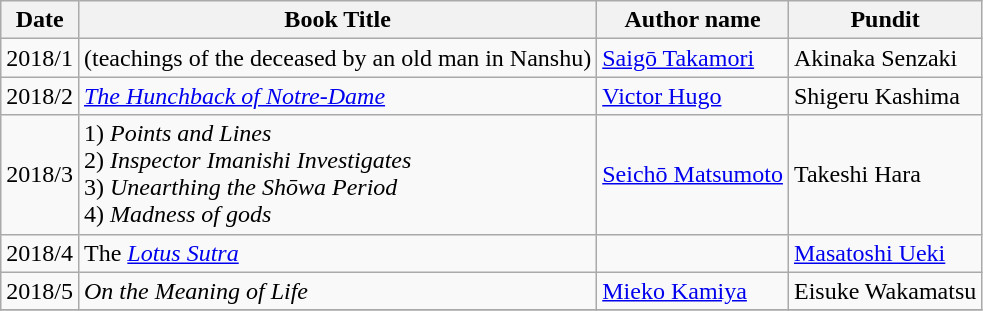<table class="wikitable">
<tr>
<th>Date</th>
<th>Book Title</th>
<th>Author name</th>
<th>Pundit</th>
</tr>
<tr>
<td>2018/1</td>
<td><em></em> (teachings of the deceased by an old man in Nanshu)</td>
<td><a href='#'>Saigō Takamori</a></td>
<td>Akinaka Senzaki</td>
</tr>
<tr>
<td>2018/2</td>
<td><em><a href='#'>The Hunchback of Notre-Dame</a></em></td>
<td><a href='#'>Victor Hugo</a></td>
<td>Shigeru Kashima</td>
</tr>
<tr>
<td>2018/3</td>
<td>1) <em>Points and Lines</em> <br>2) <em>Inspector Imanishi Investigates</em> <br>3) <em>Unearthing the Shōwa Period</em> <br>4) <em>Madness of gods</em></td>
<td><a href='#'>Seichō Matsumoto</a></td>
<td>Takeshi Hara</td>
</tr>
<tr>
<td>2018/4</td>
<td>The <em><a href='#'>Lotus Sutra</a></em></td>
<td></td>
<td><a href='#'>Masatoshi Ueki</a></td>
</tr>
<tr>
<td>2018/5</td>
<td><em>On the Meaning of Life</em></td>
<td><a href='#'>Mieko Kamiya</a></td>
<td>Eisuke Wakamatsu</td>
</tr>
<tr>
</tr>
</table>
